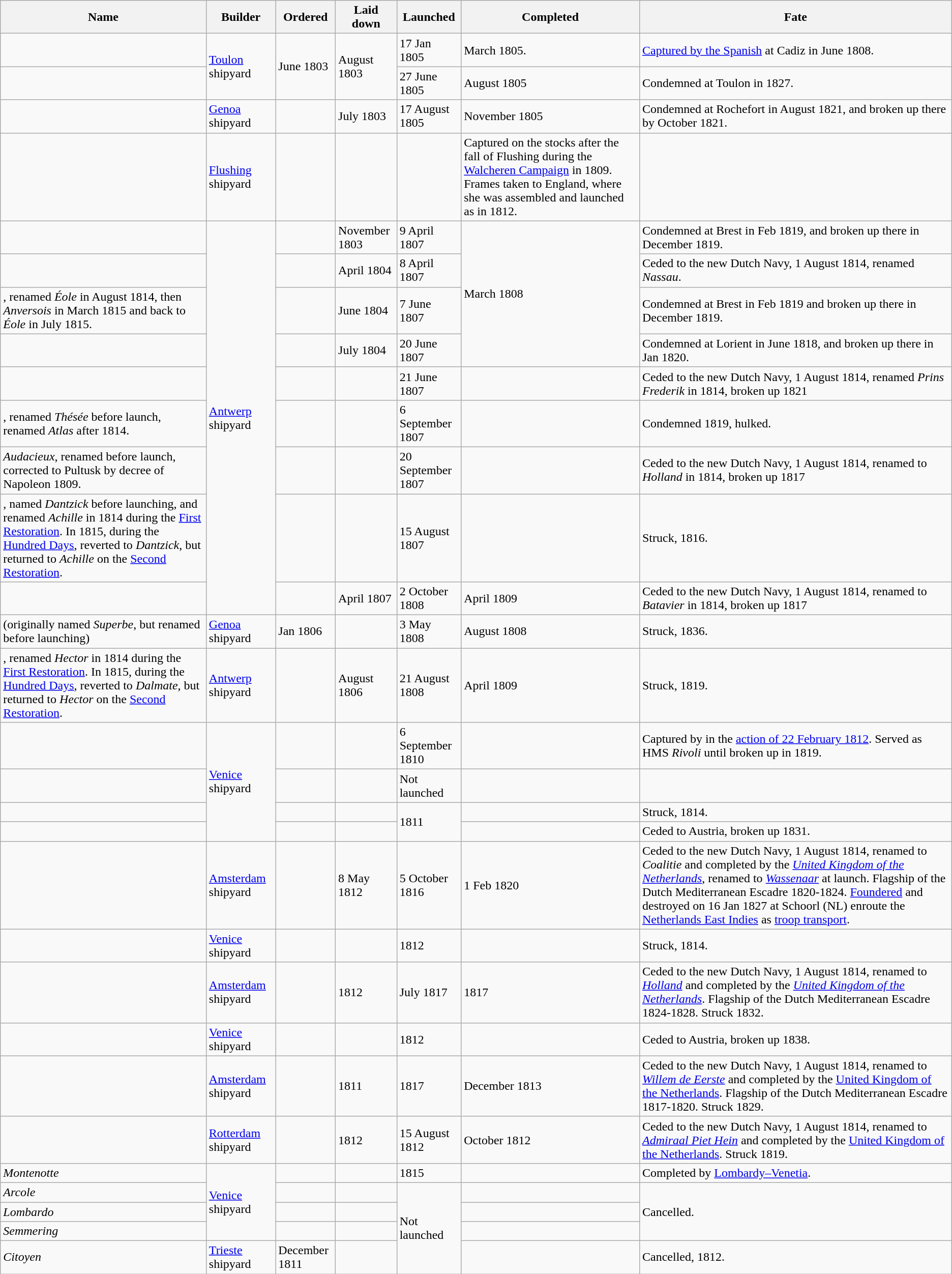<table class="wikitable sortable">
<tr>
<th>Name</th>
<th>Builder</th>
<th>Ordered</th>
<th>Laid down</th>
<th>Launched</th>
<th>Completed</th>
<th>Fate</th>
</tr>
<tr>
<td></td>
<td rowspan="2"><a href='#'>Toulon</a> shipyard</td>
<td rowspan="2">June 1803</td>
<td rowspan="2">August 1803</td>
<td>17 Jan 1805</td>
<td>March 1805.</td>
<td><a href='#'>Captured by the Spanish</a> at Cadiz in June 1808.</td>
</tr>
<tr>
<td></td>
<td>27 June 1805</td>
<td>August 1805</td>
<td>Condemned at Toulon in 1827.</td>
</tr>
<tr>
<td></td>
<td><a href='#'>Genoa</a> shipyard</td>
<td></td>
<td>July 1803</td>
<td>17 August 1805</td>
<td>November 1805</td>
<td>Condemned at Rochefort in August 1821, and broken up there by October 1821.</td>
</tr>
<tr>
<td></td>
<td><a href='#'>Flushing</a> shipyard</td>
<td></td>
<td></td>
<td></td>
<td>Captured on the stocks after the fall of Flushing during the <a href='#'>Walcheren Campaign</a> in 1809. Frames taken to England, where she was assembled and launched as  in 1812.</td>
</tr>
<tr>
<td></td>
<td rowspan="9"><a href='#'>Antwerp</a> shipyard</td>
<td></td>
<td>November 1803</td>
<td>9 April 1807</td>
<td rowspan="4">March 1808</td>
<td>Condemned at Brest in Feb 1819, and broken up there in December 1819.</td>
</tr>
<tr>
<td></td>
<td></td>
<td>April 1804</td>
<td>8 April 1807</td>
<td>Ceded to the new Dutch Navy, 1 August 1814, renamed <em>Nassau</em>.</td>
</tr>
<tr>
<td>, renamed <em>Éole</em> in August 1814, then <em>Anversois</em> in March 1815 and back to <em>Éole</em> in July 1815.</td>
<td></td>
<td>June 1804</td>
<td>7 June 1807</td>
<td>Condemned at Brest in Feb 1819 and broken up there in December 1819.</td>
</tr>
<tr>
<td></td>
<td></td>
<td>July 1804</td>
<td>20 June 1807</td>
<td>Condemned at Lorient in June 1818, and broken up there in Jan 1820.</td>
</tr>
<tr>
<td></td>
<td></td>
<td></td>
<td>21 June 1807</td>
<td></td>
<td>Ceded to the new Dutch Navy, 1 August 1814, renamed <em>Prins Frederik</em> in 1814, broken up 1821</td>
</tr>
<tr>
<td>, renamed <em>Thésée</em> before launch, renamed <em>Atlas</em> after 1814.</td>
<td></td>
<td></td>
<td>6 September 1807</td>
<td></td>
<td>Condemned 1819, hulked.</td>
</tr>
<tr>
<td><em>Audacieux</em>, renamed  before launch, corrected to Pultusk by decree of Napoleon 1809.</td>
<td></td>
<td></td>
<td>20 September 1807</td>
<td></td>
<td>Ceded to the new Dutch Navy, 1 August 1814, renamed to <em>Holland</em> in 1814, broken up 1817</td>
</tr>
<tr>
<td>, named <em>Dantzick</em> before launching, and renamed <em>Achille</em> in 1814 during the <a href='#'>First Restoration</a>. In 1815, during the <a href='#'>Hundred Days</a>, reverted to <em>Dantzick</em>, but returned to <em>Achille</em> on the <a href='#'>Second Restoration</a>.</td>
<td></td>
<td></td>
<td>15 August 1807</td>
<td></td>
<td>Struck, 1816.</td>
</tr>
<tr>
<td></td>
<td></td>
<td>April 1807</td>
<td>2 October 1808</td>
<td>April 1809</td>
<td>Ceded to the new Dutch Navy, 1 August 1814, renamed to <em>Batavier</em> in 1814, broken up 1817</td>
</tr>
<tr>
<td> (originally named <em>Superbe</em>, but renamed before launching)</td>
<td><a href='#'>Genoa</a> shipyard</td>
<td>Jan 1806</td>
<td></td>
<td>3 May 1808</td>
<td>August 1808</td>
<td>Struck, 1836.</td>
</tr>
<tr>
<td>, renamed <em>Hector</em> in 1814 during the <a href='#'>First Restoration</a>. In 1815, during the <a href='#'>Hundred Days</a>, reverted to <em>Dalmate</em>, but returned to <em>Hector</em> on the <a href='#'>Second Restoration</a>.</td>
<td><a href='#'>Antwerp</a> shipyard</td>
<td></td>
<td>August 1806</td>
<td>21 August 1808</td>
<td>April 1809</td>
<td>Struck, 1819.</td>
</tr>
<tr>
<td></td>
<td rowspan="4"><a href='#'>Venice</a> shipyard</td>
<td></td>
<td></td>
<td>6 September 1810</td>
<td></td>
<td>Captured by  in the <a href='#'>action of 22 February 1812</a>. Served as HMS <em>Rivoli</em> until broken up in 1819.</td>
</tr>
<tr>
<td></td>
<td></td>
<td></td>
<td>Not launched</td>
<td></td>
<td></td>
</tr>
<tr>
<td></td>
<td></td>
<td></td>
<td rowspan="2">1811</td>
<td></td>
<td>Struck, 1814.</td>
</tr>
<tr>
<td></td>
<td></td>
<td></td>
<td></td>
<td>Ceded to Austria, broken up 1831.</td>
</tr>
<tr>
<td></td>
<td><a href='#'>Amsterdam</a> shipyard</td>
<td></td>
<td>8 May 1812</td>
<td>5 October 1816</td>
<td>1 Feb 1820</td>
<td>Ceded to the new Dutch Navy, 1 August 1814, renamed to <em>Coalitie</em> and completed by the <em><a href='#'>United Kingdom of the Netherlands</a></em>, renamed to <em><a href='#'>Wassenaar</a></em> at launch. Flagship of the Dutch Mediterranean Escadre 1820-1824. <a href='#'>Foundered</a> and destroyed on 16 Jan 1827 at Schoorl (NL) enroute the <a href='#'>Netherlands East Indies</a> as <a href='#'>troop transport</a>.</td>
</tr>
<tr>
<td></td>
<td><a href='#'>Venice</a> shipyard</td>
<td></td>
<td></td>
<td>1812</td>
<td></td>
<td>Struck, 1814.</td>
</tr>
<tr>
<td></td>
<td><a href='#'>Amsterdam</a> shipyard</td>
<td></td>
<td>1812</td>
<td>July 1817</td>
<td>1817</td>
<td>Ceded to the new Dutch Navy, 1 August 1814, renamed to <em><a href='#'>Holland</a></em> and completed by the <em><a href='#'>United Kingdom of the Netherlands</a></em>. Flagship of the Dutch Mediterranean Escadre 1824-1828. Struck 1832.</td>
</tr>
<tr>
<td></td>
<td><a href='#'>Venice</a> shipyard</td>
<td></td>
<td></td>
<td>1812</td>
<td></td>
<td>Ceded to Austria, broken up 1838.</td>
</tr>
<tr>
<td></td>
<td><a href='#'>Amsterdam</a> shipyard</td>
<td></td>
<td>1811</td>
<td>1817</td>
<td>December 1813</td>
<td>Ceded to the new Dutch Navy, 1 August 1814, renamed to <em><a href='#'>Willem de Eerste</a></em> and completed by the <a href='#'>United Kingdom of the Netherlands</a>. Flagship of the Dutch Mediterranean Escadre 1817-1820. Struck 1829.</td>
</tr>
<tr>
<td></td>
<td><a href='#'>Rotterdam</a> shipyard</td>
<td></td>
<td>1812</td>
<td>15 August 1812</td>
<td>October 1812</td>
<td>Ceded to the new Dutch Navy, 1 August 1814, renamed to <em><a href='#'>Admiraal Piet Hein</a></em> and completed by the <a href='#'>United Kingdom of the Netherlands</a>. Struck 1819.</td>
</tr>
<tr>
<td><em>Montenotte</em></td>
<td rowspan="4"><a href='#'>Venice</a> shipyard</td>
<td></td>
<td></td>
<td>1815</td>
<td></td>
<td>Completed by <a href='#'>Lombardy–Venetia</a>.</td>
</tr>
<tr>
<td><em>Arcole</em></td>
<td></td>
<td></td>
<td rowspan="4">Not launched</td>
<td></td>
<td rowspan="3">Cancelled.</td>
</tr>
<tr>
<td><em>Lombardo</em></td>
<td></td>
<td></td>
<td></td>
</tr>
<tr>
<td><em>Semmering</em></td>
<td></td>
<td></td>
<td></td>
</tr>
<tr>
<td><em>Citoyen</em></td>
<td><a href='#'>Trieste</a> shipyard</td>
<td>December 1811</td>
<td></td>
<td></td>
<td>Cancelled, 1812.</td>
</tr>
</table>
